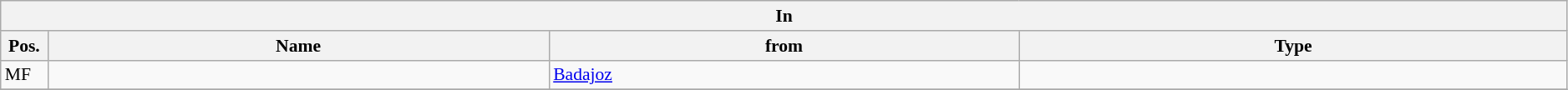<table class="wikitable" style="font-size:90%;width:99%;">
<tr>
<th colspan="4">In</th>
</tr>
<tr>
<th width=3%>Pos.</th>
<th width=32%>Name</th>
<th width=30%>from</th>
<th width=35%>Type</th>
</tr>
<tr>
<td>MF</td>
<td></td>
<td><a href='#'>Badajoz</a></td>
<td></td>
</tr>
<tr>
</tr>
</table>
